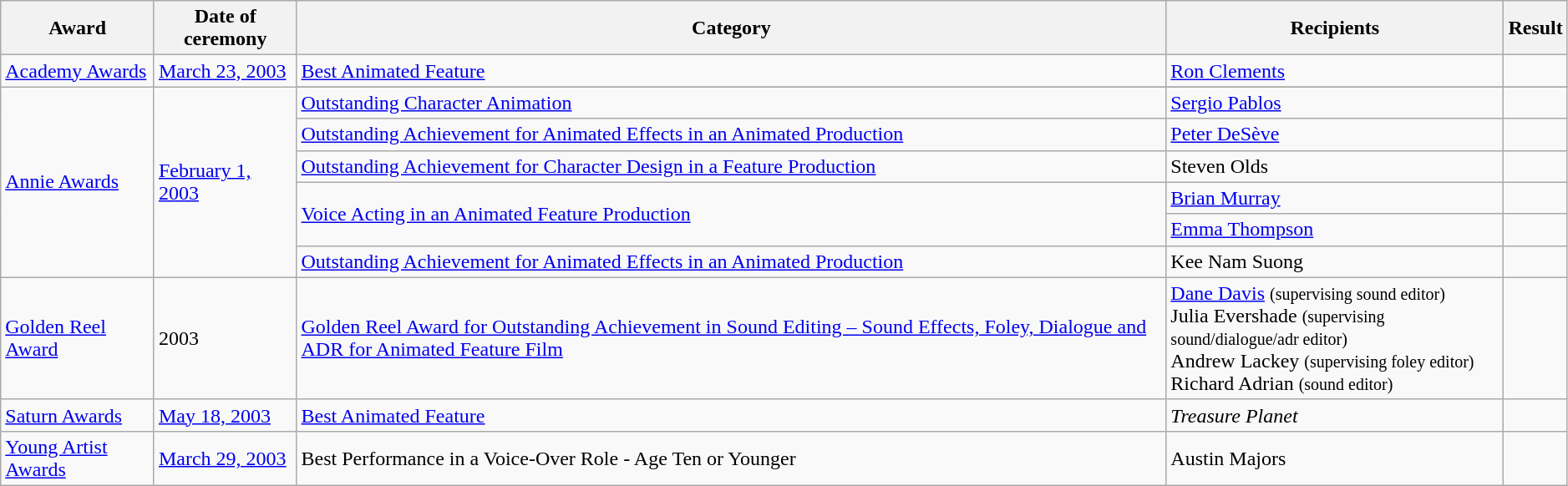<table class="wikitable sortable plainrowheaders" style="width: 99%;">
<tr>
<th scope="col">Award</th>
<th scope="col">Date of ceremony</th>
<th scope="col">Category</th>
<th scope="col">Recipients</th>
<th scope="col">Result</th>
</tr>
<tr>
<td><a href='#'>Academy Awards</a></td>
<td><a href='#'>March 23, 2003</a></td>
<td><a href='#'>Best Animated Feature</a></td>
<td><a href='#'>Ron Clements</a></td>
<td></td>
</tr>
<tr>
<td rowspan="7"><a href='#'>Annie Awards</a></td>
<td rowspan="7"><a href='#'>February 1, 2003</a></td>
</tr>
<tr>
<td><a href='#'>Outstanding Character Animation</a></td>
<td><a href='#'>Sergio Pablos</a></td>
<td></td>
</tr>
<tr>
<td><a href='#'>Outstanding Achievement for Animated Effects in an Animated Production</a></td>
<td><a href='#'>Peter DeSève</a></td>
<td></td>
</tr>
<tr>
<td><a href='#'>Outstanding Achievement for Character Design in a Feature Production</a></td>
<td>Steven Olds</td>
<td></td>
</tr>
<tr>
<td rowspan="2"><a href='#'>Voice Acting in an Animated Feature Production</a></td>
<td><a href='#'>Brian Murray</a></td>
<td></td>
</tr>
<tr>
<td><a href='#'>Emma Thompson</a></td>
<td></td>
</tr>
<tr>
<td><a href='#'>Outstanding Achievement for Animated Effects in an Animated Production</a></td>
<td>Kee Nam Suong</td>
<td></td>
</tr>
<tr>
<td><a href='#'>Golden Reel Award</a></td>
<td>2003</td>
<td><a href='#'>Golden Reel Award for Outstanding Achievement in Sound Editing – Sound Effects, Foley, Dialogue and ADR for Animated Feature Film</a></td>
<td><a href='#'>Dane Davis</a> <small>(supervising sound editor)</small><br>Julia Evershade <small>(supervising sound/dialogue/adr editor)</small><br>Andrew Lackey <small>(supervising foley editor)</small><br>Richard Adrian <small>(sound editor)</small></td>
<td></td>
</tr>
<tr>
<td><a href='#'>Saturn Awards</a></td>
<td><a href='#'>May 18, 2003</a></td>
<td><a href='#'>Best Animated Feature</a></td>
<td><em>Treasure Planet</em></td>
<td></td>
</tr>
<tr>
<td><a href='#'>Young Artist Awards</a></td>
<td><a href='#'>March 29, 2003</a></td>
<td>Best Performance in a Voice-Over Role - Age Ten or Younger</td>
<td>Austin Majors</td>
<td></td>
</tr>
</table>
